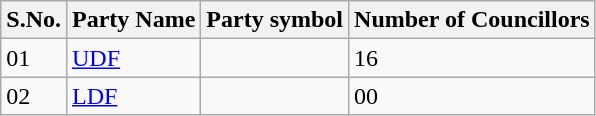<table class="sortable wikitable">
<tr>
<th>S.No.</th>
<th>Party Name</th>
<th>Party symbol</th>
<th>Number of Councillors</th>
</tr>
<tr>
<td>01</td>
<td><a href='#'>UDF</a></td>
<td></td>
<td>16</td>
</tr>
<tr>
<td>02</td>
<td><a href='#'>LDF</a></td>
<td></td>
<td>00</td>
</tr>
</table>
